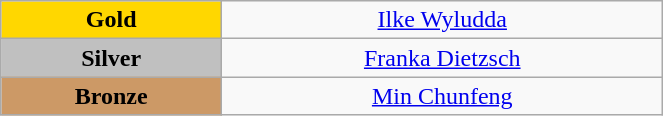<table class="wikitable" style="text-align:center; " width="35%">
<tr>
<td bgcolor="gold"><strong>Gold</strong></td>
<td><a href='#'>Ilke Wyludda</a><br>  <small><em></em></small></td>
</tr>
<tr>
<td bgcolor="silver"><strong>Silver</strong></td>
<td><a href='#'>Franka Dietzsch</a><br>  <small><em></em></small></td>
</tr>
<tr>
<td bgcolor="CC9966"><strong>Bronze</strong></td>
<td><a href='#'>Min Chunfeng</a><br>  <small><em></em></small></td>
</tr>
</table>
